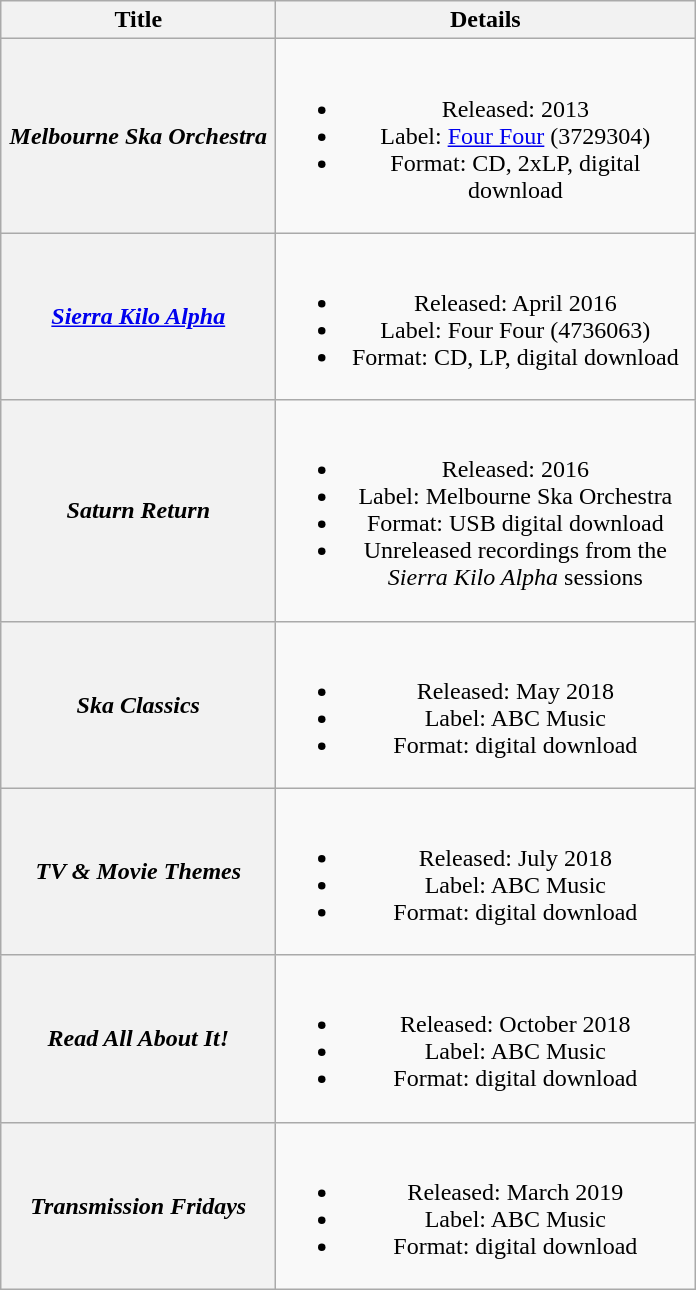<table class="wikitable plainrowheaders" style="text-align:center;" border="1">
<tr>
<th scope="col" style="width:11em;">Title</th>
<th scope="col" style="width:17em;">Details</th>
</tr>
<tr>
<th scope="row"><em>Melbourne Ska Orchestra</em></th>
<td><br><ul><li>Released: 2013</li><li>Label: <a href='#'>Four Four</a> (3729304)</li><li>Format: CD, 2xLP, digital download</li></ul></td>
</tr>
<tr>
<th scope="row"><em><a href='#'>Sierra Kilo Alpha</a></em></th>
<td><br><ul><li>Released: April 2016</li><li>Label: Four Four (4736063)</li><li>Format: CD, LP, digital download</li></ul></td>
</tr>
<tr>
<th scope="row"><em>Saturn Return</em></th>
<td><br><ul><li>Released: 2016</li><li>Label: Melbourne Ska Orchestra</li><li>Format: USB digital download</li><li>Unreleased recordings from the <em>Sierra Kilo Alpha</em> sessions</li></ul></td>
</tr>
<tr>
<th scope="row"><em>Ska Classics</em></th>
<td><br><ul><li>Released: May 2018</li><li>Label: ABC Music</li><li>Format: digital download</li></ul></td>
</tr>
<tr>
<th scope="row"><em>TV & Movie Themes</em></th>
<td><br><ul><li>Released: July 2018</li><li>Label: ABC Music</li><li>Format: digital download</li></ul></td>
</tr>
<tr>
<th scope="row"><em>Read All About It!</em></th>
<td><br><ul><li>Released: October 2018</li><li>Label: ABC Music</li><li>Format: digital download</li></ul></td>
</tr>
<tr>
<th scope="row"><em>Transmission Fridays</em></th>
<td><br><ul><li>Released: March 2019</li><li>Label: ABC Music</li><li>Format: digital download</li></ul></td>
</tr>
</table>
